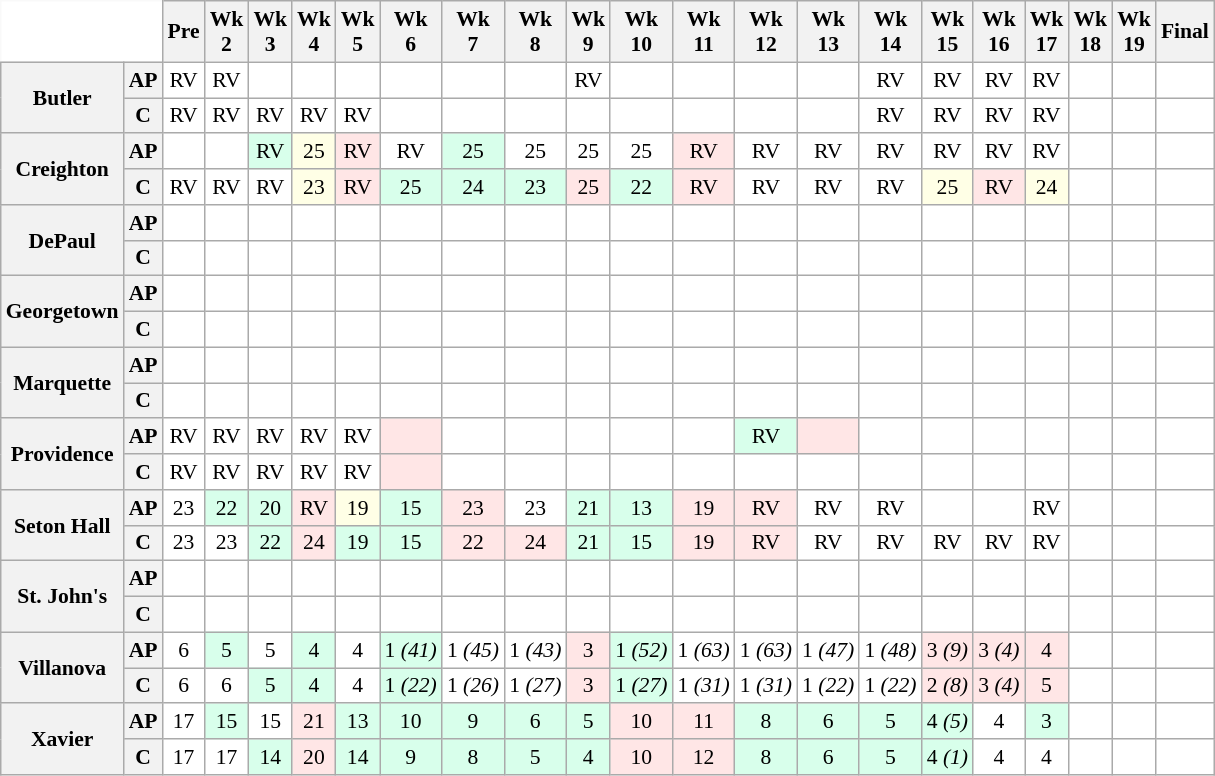<table class="wikitable" style="white-space:nowrap;font-size:90%;">
<tr>
<th colspan=2 style="background:white; border-top-style:hidden; border-left-style:hidden;"> </th>
<th>Pre</th>
<th>Wk<br>2</th>
<th>Wk<br>3</th>
<th>Wk<br>4</th>
<th>Wk<br>5</th>
<th>Wk<br>6</th>
<th>Wk<br>7</th>
<th>Wk<br>8</th>
<th>Wk<br>9</th>
<th>Wk<br>10</th>
<th>Wk<br>11</th>
<th>Wk<br>12</th>
<th>Wk<br>13</th>
<th>Wk<br>14</th>
<th>Wk<br>15</th>
<th>Wk<br>16</th>
<th>Wk<br>17</th>
<th>Wk<br>18</th>
<th>Wk<br>19</th>
<th>Final</th>
</tr>
<tr style="text-align:center;">
<th rowspan=2 style=>Butler</th>
<th>AP</th>
<td style="background:#FFF;">RV</td>
<td style="background:#FFF;">RV</td>
<td style="background:#FFF;"></td>
<td style="background:#FFF;"></td>
<td style="background:#FFF;"></td>
<td style="background:#FFF;"></td>
<td style="background:#FFF;"></td>
<td style="background:#FFF;"></td>
<td style="background:#ffF;">RV</td>
<td style="background:#FFF;"></td>
<td style="background:#FFF;"></td>
<td style="background:#FFF;"></td>
<td style="background:#FFF;"></td>
<td style="background:#FFF;">RV</td>
<td style="background:#FFF;">RV</td>
<td style="background:#FFF;">RV</td>
<td style="background:#FFF;">RV</td>
<td style="background:#FFF;"></td>
<td style="background:#FFF;"></td>
<td style="background:#FFF;"></td>
</tr>
<tr style="text-align:center;">
<th>C</th>
<td style="background:#FFF;">RV</td>
<td style="background:#FFF;">RV</td>
<td style="background:#FFF;">RV</td>
<td style="background:#FFF;">RV</td>
<td style="background:#FFF;">RV</td>
<td style="background:#FFF;"></td>
<td style="background:#FFF;"></td>
<td style="background:#FFF;"></td>
<td style="background:#FFF;"></td>
<td style="background:#FFF;"></td>
<td style="background:#FFF;"></td>
<td style="background:#FFF;"></td>
<td style="background:#FFF;"></td>
<td style="background:#FFF;">RV</td>
<td style="background:#FFF;">RV</td>
<td style="background:#FFF;">RV</td>
<td style="background:#FFF;">RV</td>
<td style="background:#FFF;"></td>
<td style="background:#FFF;"></td>
<td style="background:#FFF;"></td>
</tr>
<tr style="text-align:center;">
<th rowspan=2 style=>Creighton</th>
<th>AP</th>
<td style="background:#FFF;"></td>
<td style="background:#FFF;"></td>
<td style="background:#D8FFEB;">RV</td>
<td style="background:#ffffe6">25</td>
<td style="background:#FFE6E6;">RV</td>
<td style="background:#FFF;">RV</td>
<td style="background:#D8FFEB;">25</td>
<td style="background:#FFF;">25</td>
<td style="background:#FFF;">25</td>
<td style="background:#FFF;">25</td>
<td style="background:#FFE6E6;">RV</td>
<td style="background:#FFF;">RV</td>
<td style="background:#FFF;">RV</td>
<td style="background:#FFF;">RV</td>
<td style="background:#FFF;">RV</td>
<td style="background:#FFF;">RV</td>
<td style="background:#FFF;">RV</td>
<td style="background:#FFF;"></td>
<td style="background:#FFF;"></td>
<td style="background:#FFF;"></td>
</tr>
<tr style="text-align:center;">
<th>C</th>
<td style="background:#FFF;">RV</td>
<td style="background:#FFF;">RV</td>
<td style="background:#FFF;">RV</td>
<td style="background:#ffffe6;">23</td>
<td style="background:#FFE6E6;">RV</td>
<td style="background:#D8FFEB;">25</td>
<td style="background:#D8FFEB;">24</td>
<td style="background:#D8FFEB;">23</td>
<td style="background:#FFE6E6;">25</td>
<td style="background:#D8FFEB;">22</td>
<td style="background:#FFE6E6;">RV</td>
<td style="background:#FFF;">RV</td>
<td style="background:#FFF;">RV</td>
<td style="background:#FFF;">RV</td>
<td style="background:#ffffe6;">25</td>
<td style="background:#FFE6E6;">RV</td>
<td style="background:#ffffe6;">24</td>
<td style="background:#FFF;"></td>
<td style="background:#FFF;"></td>
<td style="background:#FFF;"></td>
</tr>
<tr style="text-align:center;">
<th rowspan=2 style=>DePaul</th>
<th>AP</th>
<td style="background:#FFF;"></td>
<td style="background:#FFF;"></td>
<td style="background:#FFF;"></td>
<td style="background:#FFF;"></td>
<td style="background:#FFF;"></td>
<td style="background:#FFF;"></td>
<td style="background:#FFF;"></td>
<td style="background:#FFF;"></td>
<td style="background:#FFF;"></td>
<td style="background:#FFF;"></td>
<td style="background:#FFF;"></td>
<td style="background:#FFF;"></td>
<td style="background:#FFF;"></td>
<td style="background:#FFF;"></td>
<td style="background:#FFF;"></td>
<td style="background:#FFF;"></td>
<td style="background:#FFF;"></td>
<td style="background:#FFF;"></td>
<td style="background:#FFF;"></td>
<td style="background:#FFF;"></td>
</tr>
<tr style="text-align:center;">
<th>C</th>
<td style="background:#FFF;"></td>
<td style="background:#FFF;"></td>
<td style="background:#FFF;"></td>
<td style="background:#FFF;"></td>
<td style="background:#FFF;"></td>
<td style="background:#FFF;"></td>
<td style="background:#FFF;"></td>
<td style="background:#FFF;"></td>
<td style="background:#FFF;"></td>
<td style="background:#FFF;"></td>
<td style="background:#FFF;"></td>
<td style="background:#FFF;"></td>
<td style="background:#FFF;"></td>
<td style="background:#FFF;"></td>
<td style="background:#FFF;"></td>
<td style="background:#FFF;"></td>
<td style="background:#FFF;"></td>
<td style="background:#FFF;"></td>
<td style="background:#FFF;"></td>
<td style="background:#FFF;"></td>
</tr>
<tr style="text-align:center;">
<th rowspan=2 style=>Georgetown</th>
<th>AP</th>
<td style="background:#FFF;"></td>
<td style="background:#FFF;"></td>
<td style="background:#FFF;"></td>
<td style="background:#FFF;"></td>
<td style="background:#FFF;"></td>
<td style="background:#FFF;"></td>
<td style="background:#FFF;"></td>
<td style="background:#FFF;"></td>
<td style="background:#FFF;"></td>
<td style="background:#FFF;"></td>
<td style="background:#FFF;"></td>
<td style="background:#FFF;"></td>
<td style="background:#FFF;"></td>
<td style="background:#FFF;"></td>
<td style="background:#FFF;"></td>
<td style="background:#FFF;"></td>
<td style="background:#FFF;"></td>
<td style="background:#FFF;"></td>
<td style="background:#FFF;"></td>
<td style="background:#FFF;"></td>
</tr>
<tr style="text-align:center;">
<th>C</th>
<td style="background:#FFF;"></td>
<td style="background:#FFF;"></td>
<td style="background:#FFF;"></td>
<td style="background:#FFF;"></td>
<td style="background:#FFF;"></td>
<td style="background:#FFF;"></td>
<td style="background:#FFF;"></td>
<td style="background:#FFF;"></td>
<td style="background:#FFF;"></td>
<td style="background:#FFF;"></td>
<td style="background:#FFF;"></td>
<td style="background:#FFF;"></td>
<td style="background:#FFF;"></td>
<td style="background:#FFF;"></td>
<td style="background:#FFF;"></td>
<td style="background:#FFF;"></td>
<td style="background:#FFF;"></td>
<td style="background:#FFF;"></td>
<td style="background:#FFF;"></td>
<td style="background:#FFF;"></td>
</tr>
<tr style="text-align:center;">
<th rowspan=2 style=>Marquette</th>
<th>AP</th>
<td style="background:#FFF;"></td>
<td style="background:#FFF;"></td>
<td style="background:#FFF;"></td>
<td style="background:#FFF;"></td>
<td style="background:#FFF;"></td>
<td style="background:#FFF;"></td>
<td style="background:#FFF;"></td>
<td style="background:#FFF;"></td>
<td style="background:#FFF;"></td>
<td style="background:#FFF;"></td>
<td style="background:#FFF;"></td>
<td style="background:#FFF;"></td>
<td style="background:#FFF;"></td>
<td style="background:#FFF;"></td>
<td style="background:#FFF;"></td>
<td style="background:#FFF;"></td>
<td style="background:#FFF;"></td>
<td style="background:#FFF;"></td>
<td style="background:#FFF;"></td>
<td style="background:#FFF;"></td>
</tr>
<tr style="text-align:center;">
<th>C</th>
<td style="background:#FFF;"></td>
<td style="background:#FFF;"></td>
<td style="background:#FFF;"></td>
<td style="background:#FFF;"></td>
<td style="background:#FFF;"></td>
<td style="background:#FFF;"></td>
<td style="background:#FFF;"></td>
<td style="background:#FFF;"></td>
<td style="background:#FFF;"></td>
<td style="background:#FFF;"></td>
<td style="background:#FFF;"></td>
<td style="background:#FFF;"></td>
<td style="background:#FFF;"></td>
<td style="background:#FFF;"></td>
<td style="background:#FFF;"></td>
<td style="background:#FFF;"></td>
<td style="background:#FFF;"></td>
<td style="background:#FFF;"></td>
<td style="background:#FFF;"></td>
<td style="background:#FFF;"></td>
</tr>
<tr style="text-align:center;">
<th rowspan=2 style=>Providence</th>
<th>AP</th>
<td style="background:#FFF;">RV</td>
<td style="background:#FFF;">RV</td>
<td style="background:#FFF;">RV</td>
<td style="background:#FFF;">RV</td>
<td style="background:#FFF;">RV</td>
<td style="background:#FFE6E6;"></td>
<td style="background:#FFF;"></td>
<td style="background:#FFF;"></td>
<td style="background:#FFF;"></td>
<td style="background:#FFF;"></td>
<td style="background:#FFF;"></td>
<td style="background:#D8FFEB;">RV</td>
<td style="background:#FFE6E6;"></td>
<td style="background:#FFF;"></td>
<td style="background:#FFF;"></td>
<td style="background:#FFF;"></td>
<td style="background:#FFF;"></td>
<td style="background:#FFF;"></td>
<td style="background:#FFF;"></td>
<td style="background:#FFF;"></td>
</tr>
<tr style="text-align:center;">
<th>C</th>
<td style="background:#FFF;">RV</td>
<td style="background:#FFF;">RV</td>
<td style="background:#FFF;">RV</td>
<td style="background:#FFF;">RV</td>
<td style="background:#FFF;">RV</td>
<td style="background:#FFE6E6;"></td>
<td style="background:#FFF;"></td>
<td style="background:#FFF;"></td>
<td style="background:#FFF;"></td>
<td style="background:#FFF;"></td>
<td style="background:#FFF;"></td>
<td style="background:#FFF;"></td>
<td style="background:#FFF;"></td>
<td style="background:#FFF;"></td>
<td style="background:#FFF;"></td>
<td style="background:#FFF;"></td>
<td style="background:#FFF;"></td>
<td style="background:#FFF;"></td>
<td style="background:#FFF;"></td>
<td style="background:#FFF;"></td>
</tr>
<tr style="text-align:center;">
<th rowspan=2 style=>Seton Hall</th>
<th>AP</th>
<td style="background:#FFF;">23</td>
<td style="background:#d8ffeb;">22</td>
<td style="background:#d8ffeb;">20</td>
<td style="background:#ffe6e6;">RV</td>
<td style="background:#ffffe6;">19</td>
<td style="background:#d8ffeb;">15</td>
<td style="background:#ffe6e6;">23</td>
<td style="background:#FFF;">23</td>
<td style="background:#D8FFEB;">21</td>
<td style="background:#D8FFEB;">13</td>
<td style="background:#FFE6E6;">19</td>
<td style="background:#FFE6E6;">RV</td>
<td style="background:#FFF;">RV</td>
<td style="background:#FFF;">RV</td>
<td style="background:#FFF;"></td>
<td style="background:#FFF;"></td>
<td style="background:#FFF;">RV</td>
<td style="background:#FFF;"></td>
<td style="background:#FFF;"></td>
<td style="background:#FFF;"></td>
</tr>
<tr style="text-align:center;">
<th>C</th>
<td style="background:#FFF;">23</td>
<td style="background:#FFF;">23</td>
<td style="background:#D8FFEB;">22</td>
<td style="background:#FFE6E6;">24</td>
<td style="background:#D8FFEB;">19</td>
<td style="background:#D8FFEB;">15</td>
<td style="background:#FFE6E6;">22</td>
<td style="background:#FFE6E6;">24</td>
<td style="background:#D8FFEB;">21</td>
<td style="background:#D8FFEB;">15</td>
<td style="background:#FFE6E6;">19</td>
<td style="background:#FFE6E6;">RV</td>
<td style="background:#FFF;">RV</td>
<td style="background:#FFF;">RV</td>
<td style="background:#FFF;">RV</td>
<td style="background:#FFF;">RV</td>
<td style="background:#FFF;">RV</td>
<td style="background:#FFF;"></td>
<td style="background:#FFF;"></td>
<td style="background:#FFF;"></td>
</tr>
<tr style="text-align:center;">
<th rowspan=2 style=>St. John's</th>
<th>AP</th>
<td style="background:#FFF;"></td>
<td style="background:#FFF;"></td>
<td style="background:#FFF;"></td>
<td style="background:#FFF;"></td>
<td style="background:#FFF;"></td>
<td style="background:#FFF;"></td>
<td style="background:#FFF;"></td>
<td style="background:#FFF;"></td>
<td style="background:#FFF;"></td>
<td style="background:#FFF;"></td>
<td style="background:#FFF;"></td>
<td style="background:#FFF;"></td>
<td style="background:#FFF;"></td>
<td style="background:#FFF;"></td>
<td style="background:#FFF;"></td>
<td style="background:#FFF;"></td>
<td style="background:#FFF;"></td>
<td style="background:#FFF;"></td>
<td style="background:#FFF;"></td>
<td style="background:#FFF;"></td>
</tr>
<tr style="text-align:center;">
<th>C</th>
<td style="background:#FFF;"></td>
<td style="background:#FFF;"></td>
<td style="background:#FFF;"></td>
<td style="background:#FFF;"></td>
<td style="background:#FFF;"></td>
<td style="background:#FFF;"></td>
<td style="background:#FFF;"></td>
<td style="background:#FFF;"></td>
<td style="background:#FFF;"></td>
<td style="background:#FFF;"></td>
<td style="background:#FFF;"></td>
<td style="background:#FFF;"></td>
<td style="background:#FFF;"></td>
<td style="background:#FFF;"></td>
<td style="background:#FFF;"></td>
<td style="background:#FFF;"></td>
<td style="background:#FFF;"></td>
<td style="background:#FFF;"></td>
<td style="background:#FFF;"></td>
<td style="background:#FFF;"></td>
</tr>
<tr style="text-align:center;">
<th rowspan=2 style=>Villanova</th>
<th>AP</th>
<td style="background:#FFF;">6</td>
<td style="background:#d8ffeb;">5</td>
<td style="background:#FFF;">5</td>
<td style="background:#d8ffeb;">4</td>
<td style="background:#FFF;">4</td>
<td style="background:#d8ffeb;">1 <em>(41)</em></td>
<td style="background:#FFF;">1 <em>(45)</em></td>
<td style="background:#FFF;">1 <em>(43)</em></td>
<td style="background:#FFE6E6;">3</td>
<td style="background:#D8FFEB;">1 <em>(52)</em></td>
<td style="background:#FFF;">1 <em>(63)</em></td>
<td style="background:#FFF;">1 <em>(63)</em></td>
<td style="background:#FFF;">1 <em>(47)</em></td>
<td style="background:#FFF;">1 <em>(48)</em></td>
<td style="background:#FFE6E6;">3 <em>(9)</em></td>
<td style="background:#FFE6E6;">3 <em>(4)</em></td>
<td style="background:#FFE6E6;">4</td>
<td style="background:#FFF;"></td>
<td style="background:#FFF;"></td>
<td style="background:#FFF;"></td>
</tr>
<tr style="text-align:center;">
<th>C</th>
<td style="background:#FFF;">6</td>
<td style="background:#FFF;">6</td>
<td style="background:#D8FFEB;">5</td>
<td style="background:#D8FFEB;">4</td>
<td style="background:#FFF;">4</td>
<td style="background:#D8FFEB;">1 <em>(22)</em></td>
<td style="background:#FFF;">1 <em>(26)</em></td>
<td style="background:#FFF;">1 <em>(27)</em></td>
<td style="background:#FFE6E6;">3</td>
<td style="background:#D8FFEB;">1 <em>(27)</em></td>
<td style="background:#FFF;">1 <em>(31)</em></td>
<td style="background:#FFF;">1 <em>(31)</em></td>
<td style="background:#FFF;">1 <em>(22)</em></td>
<td style="background:#FFF;">1 <em>(22)</em></td>
<td style="background:#FFE6E6;">2 <em>(8)</em></td>
<td style="background:#FFE6E6;">3 <em>(4)</em></td>
<td style="background:#FFE6E6;">5</td>
<td style="background:#FFF;"></td>
<td style="background:#FFF;"></td>
<td style="background:#FFF;"></td>
</tr>
<tr style="text-align:center;">
<th rowspan=2 style=>Xavier</th>
<th>AP</th>
<td style="background:#FFF;">17</td>
<td style="background:#d8ffeb;">15</td>
<td style="background:#FFF;">15</td>
<td style="background:#ffe6e6;">21</td>
<td style="background:#d8ffeb;">13</td>
<td style="background:#d8ffeb;">10</td>
<td style="background:#d8ffeb;">9</td>
<td style="background:#d8ffeb;">6</td>
<td style="background:#D8FFEB;">5</td>
<td style="background:#FFE6E6;">10</td>
<td style="background:#FFE6E6;">11</td>
<td style="background:#D8FFEB;">8</td>
<td style="background:#D8FFEB;">6</td>
<td style="background:#D8FFEB;">5</td>
<td style="background:#D8FFEB;">4 <em>(5)</em></td>
<td style="background:#FFF;">4</td>
<td style="background:#d8ffeb;">3</td>
<td style="background:#FFF;"></td>
<td style="background:#FFF;"></td>
<td style="background:#FFF;"></td>
</tr>
<tr style="text-align:center;">
<th>C</th>
<td style="background:#FFF;">17</td>
<td style="background:#FFF;">17</td>
<td style="background:#D8FFEB">14</td>
<td style="background:#FFE6E6;">20</td>
<td style="background:#D8FFEB;">14</td>
<td style="background:#D8FFEB;">9</td>
<td style="background:#D8FFEB">8</td>
<td style="background:#D8FFEB;">5</td>
<td style="background:#D8FFEB;">4</td>
<td style="background:#FFE6E6;">10</td>
<td style="background:#FFe6e6;">12</td>
<td style="background:#d8ffeb;">8</td>
<td style="background:#d8ffeb;">6</td>
<td style="background:#d8ffeb;">5</td>
<td style="background:#D8FFEB;">4 <em>(1)</em></td>
<td style="background:#FFF;">4</td>
<td style="background:#FFF;">4</td>
<td style="background:#FFF;"></td>
<td style="background:#FFF;"></td>
<td style="background:#FFF;"></td>
</tr>
</table>
